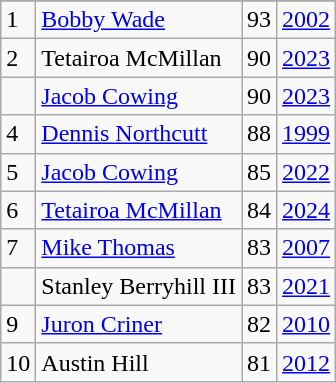<table class="wikitable">
<tr>
</tr>
<tr>
<td>1</td>
<td><a href='#'>Bobby Wade</a></td>
<td>93</td>
<td><a href='#'>2002</a></td>
</tr>
<tr>
<td>2</td>
<td>Tetairoa McMillan</td>
<td>90</td>
<td><a href='#'>2023</a></td>
</tr>
<tr>
<td></td>
<td><a href='#'>Jacob Cowing</a></td>
<td>90</td>
<td><a href='#'>2023</a></td>
</tr>
<tr>
<td>4</td>
<td><a href='#'>Dennis Northcutt</a></td>
<td>88</td>
<td><a href='#'>1999</a></td>
</tr>
<tr>
<td>5</td>
<td><a href='#'>Jacob Cowing</a></td>
<td>85</td>
<td><a href='#'>2022</a></td>
</tr>
<tr>
<td>6</td>
<td><a href='#'>Tetairoa McMillan</a></td>
<td>84</td>
<td><a href='#'>2024</a></td>
</tr>
<tr>
<td>7</td>
<td><a href='#'>Mike Thomas</a></td>
<td>83</td>
<td><a href='#'>2007</a></td>
</tr>
<tr>
<td></td>
<td>Stanley Berryhill III</td>
<td>83</td>
<td><a href='#'>2021</a></td>
</tr>
<tr>
<td>9</td>
<td><a href='#'>Juron Criner</a></td>
<td>82</td>
<td><a href='#'>2010</a></td>
</tr>
<tr>
<td>10</td>
<td>Austin Hill</td>
<td>81</td>
<td><a href='#'>2012</a></td>
</tr>
</table>
